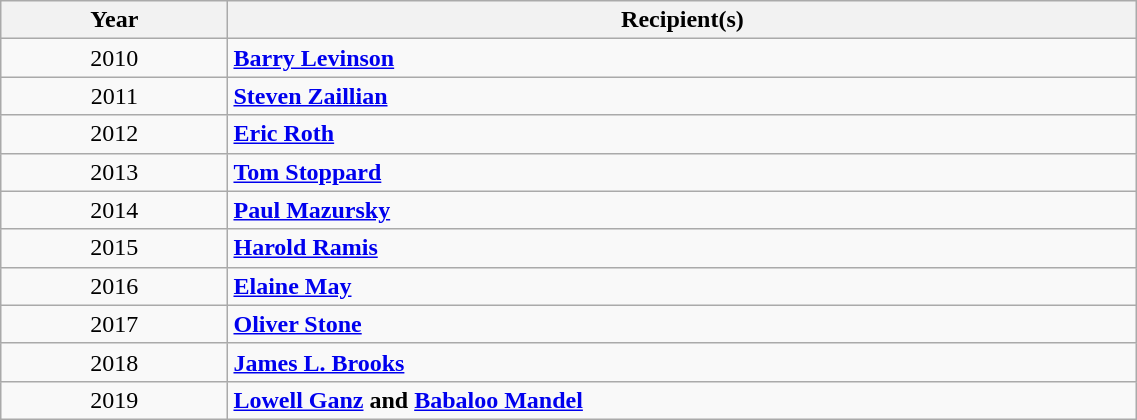<table class="wikitable" style="width: 60%;">
<tr>
<th width="20%">Year</th>
<th width="80%">Recipient(s)</th>
</tr>
<tr>
<td style="text-align:center;">2010</td>
<td><strong><a href='#'>Barry Levinson</a></strong></td>
</tr>
<tr>
<td style="text-align:center;">2011</td>
<td><strong><a href='#'>Steven Zaillian</a></strong></td>
</tr>
<tr>
<td style="text-align:center;">2012</td>
<td><strong><a href='#'>Eric Roth</a></strong></td>
</tr>
<tr>
<td style="text-align:center;">2013</td>
<td><strong><a href='#'>Tom Stoppard</a></strong></td>
</tr>
<tr>
<td style="text-align:center;">2014</td>
<td><strong><a href='#'>Paul Mazursky</a></strong></td>
</tr>
<tr>
<td style="text-align:center;">2015</td>
<td><strong><a href='#'>Harold Ramis</a></strong></td>
</tr>
<tr>
<td style="text-align:center;">2016</td>
<td><strong><a href='#'>Elaine May</a></strong></td>
</tr>
<tr>
<td style="text-align:center;">2017</td>
<td><strong><a href='#'>Oliver Stone</a></strong></td>
</tr>
<tr>
<td style="text-align:center;">2018</td>
<td><strong><a href='#'>James L. Brooks</a></strong></td>
</tr>
<tr>
<td style="text-align:center;">2019</td>
<td><strong><a href='#'>Lowell Ganz</a> and <a href='#'>Babaloo Mandel</a></strong></td>
</tr>
</table>
